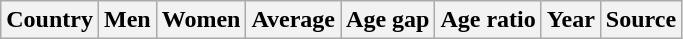<table class="wikitable sortable" style="text-align:right">
<tr>
<th>Country</th>
<th>Men</th>
<th>Women</th>
<th>Average</th>
<th>Age gap</th>
<th>Age ratio</th>
<th>Year</th>
<th>Source<br>



















































</th>
</tr>
</table>
